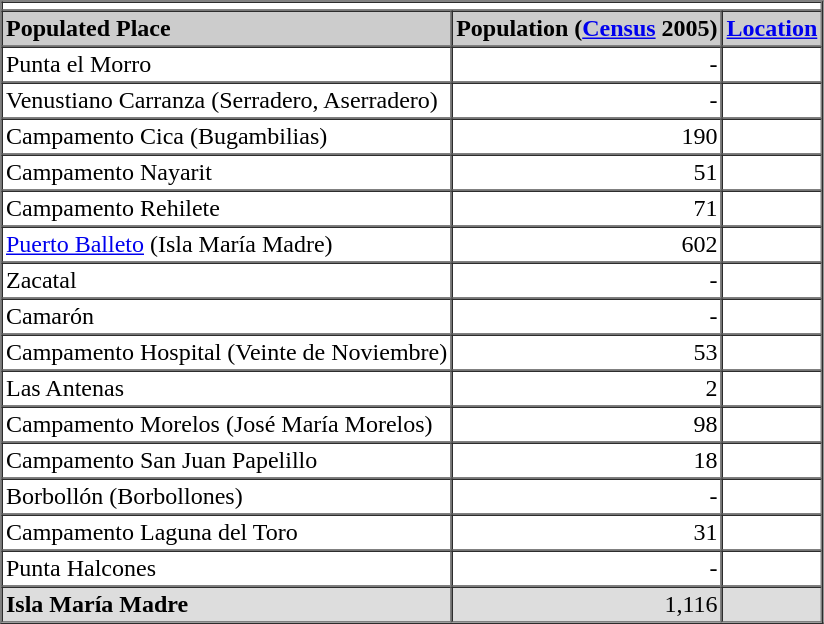<table border="1" cellpadding="2" cellspacing="0">
<tr>
<th bgcolor="#ffffff" colspan="25" width="100%" valign="top"></th>
</tr>
<tr>
</tr>
<tr style="background: #CCC;">
<th align ="left">Populated Place</th>
<th align="right">Population (<a href='#'>Census</a> 2005)</th>
<th><a href='#'>Location</a></th>
</tr>
<tr>
<td>Punta el Morro</td>
<td align="right">-</td>
<td></td>
</tr>
<tr>
<td>Venustiano Carranza (Serradero, Aserradero)</td>
<td align="right">-</td>
<td></td>
</tr>
<tr>
<td>Campamento Cica (Bugambilias)</td>
<td align="right">190</td>
<td></td>
</tr>
<tr>
<td>Campamento Nayarit</td>
<td align="right">51</td>
<td></td>
</tr>
<tr>
<td>Campamento Rehilete</td>
<td align="right">71</td>
<td></td>
</tr>
<tr>
<td><a href='#'>Puerto Balleto</a> (Isla María Madre)</td>
<td align="right">602</td>
<td></td>
</tr>
<tr>
<td>Zacatal</td>
<td align="right">-</td>
<td></td>
</tr>
<tr>
<td>Camarón</td>
<td align="right">-</td>
<td></td>
</tr>
<tr>
<td>Campamento Hospital (Veinte de Noviembre)</td>
<td align="right">53</td>
<td></td>
</tr>
<tr>
<td>Las Antenas</td>
<td align="right">2</td>
<td></td>
</tr>
<tr>
<td>Campamento Morelos (José María Morelos)</td>
<td align="right">98</td>
<td></td>
</tr>
<tr>
<td>Campamento San Juan Papelillo</td>
<td align="right">18</td>
<td></td>
</tr>
<tr>
<td>Borbollón (Borbollones)</td>
<td align="right">-</td>
<td></td>
</tr>
<tr>
<td>Campamento Laguna del Toro</td>
<td align="right">31</td>
<td></td>
</tr>
<tr>
<td>Punta Halcones</td>
<td align="right">-</td>
<td><br>
</td>
</tr>
<tr style="background: #DDD;">
<td><strong>Isla María Madre</strong></td>
<td align="right">1,116</td>
<td></td>
</tr>
<tr>
</tr>
</table>
